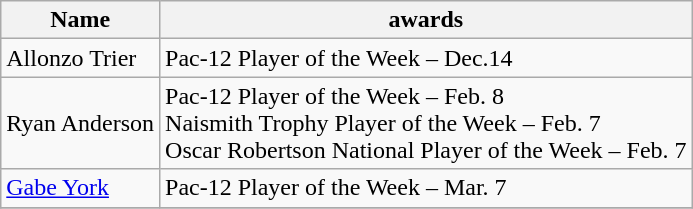<table class="wikitable sortable" border="1">
<tr>
<th>Name</th>
<th>awards</th>
</tr>
<tr>
<td>Allonzo Trier</td>
<td>Pac-12 Player of the Week – Dec.14</td>
</tr>
<tr>
<td>Ryan Anderson</td>
<td>Pac-12 Player of the Week – Feb. 8<br>Naismith Trophy Player of the Week – Feb. 7 <br> Oscar Robertson National Player of the Week – Feb. 7</td>
</tr>
<tr>
<td><a href='#'>Gabe York</a></td>
<td>Pac-12 Player of the Week – Mar. 7</td>
</tr>
<tr>
</tr>
</table>
